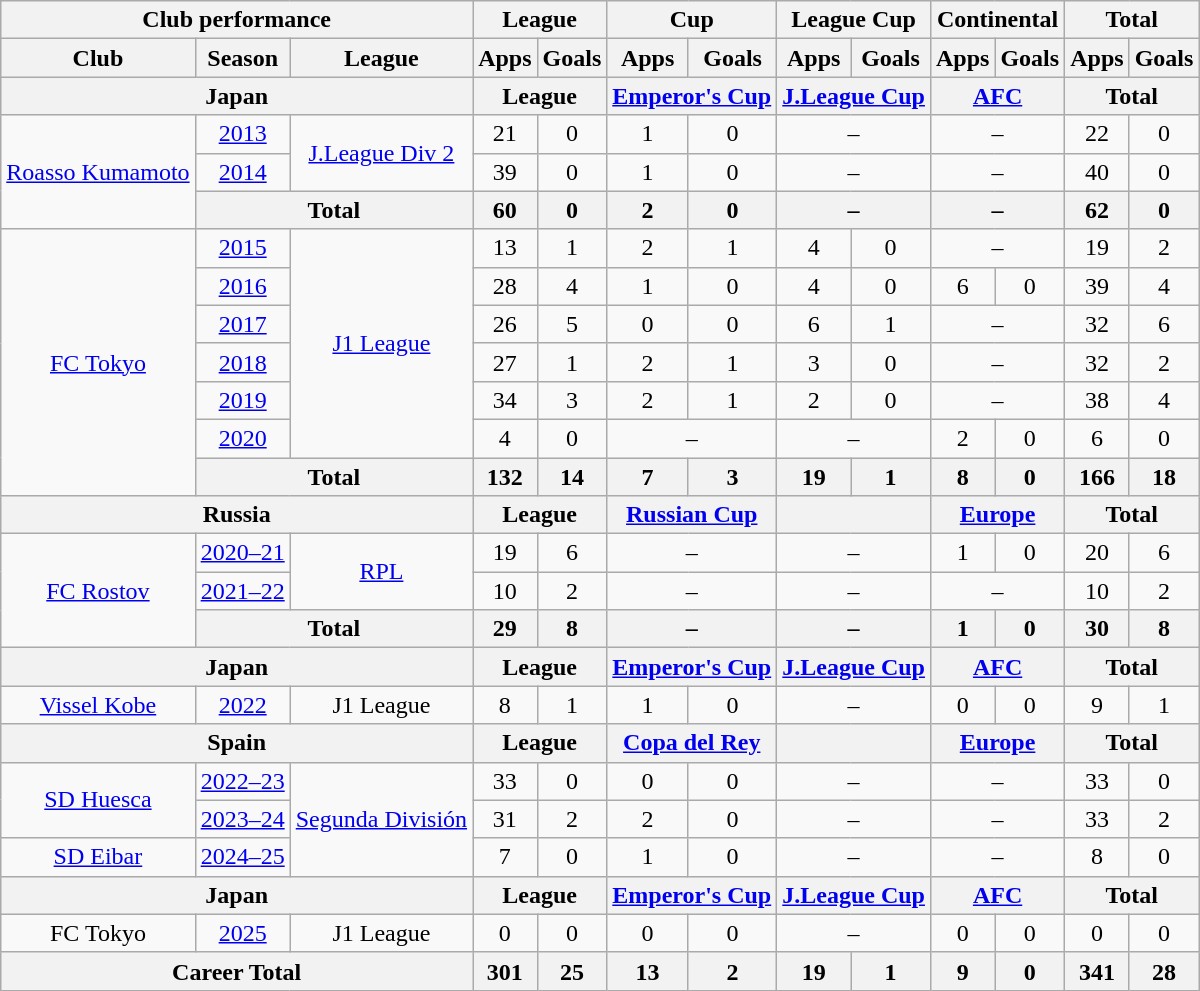<table class="wikitable" style="text-align:center;">
<tr>
<th colspan=3>Club performance</th>
<th colspan=2>League</th>
<th colspan=2>Cup</th>
<th colspan=2>League Cup</th>
<th colspan=2>Continental</th>
<th colspan=2>Total</th>
</tr>
<tr>
<th>Club</th>
<th>Season</th>
<th>League</th>
<th>Apps</th>
<th>Goals</th>
<th>Apps</th>
<th>Goals</th>
<th>Apps</th>
<th>Goals</th>
<th>Apps</th>
<th>Goals</th>
<th>Apps</th>
<th>Goals</th>
</tr>
<tr>
<th colspan=3>Japan</th>
<th colspan=2>League</th>
<th colspan=2><a href='#'>Emperor's Cup</a></th>
<th colspan=2><a href='#'>J.League Cup</a></th>
<th colspan=2><a href='#'>AFC</a></th>
<th colspan=2>Total</th>
</tr>
<tr>
<td rowspan=3><a href='#'>Roasso Kumamoto</a></td>
<td><a href='#'>2013</a></td>
<td rowspan=2><a href='#'>J.League Div 2</a></td>
<td>21</td>
<td>0</td>
<td>1</td>
<td>0</td>
<td colspan="2">–</td>
<td colspan="2">–</td>
<td>22</td>
<td>0</td>
</tr>
<tr>
<td><a href='#'>2014</a></td>
<td>39</td>
<td>0</td>
<td>1</td>
<td>0</td>
<td colspan="2">–</td>
<td colspan="2">–</td>
<td>40</td>
<td>0</td>
</tr>
<tr>
<th colspan="2">Total</th>
<th>60</th>
<th>0</th>
<th>2</th>
<th>0</th>
<th colspan="2">–</th>
<th colspan="2">–</th>
<th>62</th>
<th>0</th>
</tr>
<tr>
<td rowspan="7"><a href='#'>FC Tokyo</a></td>
<td><a href='#'>2015</a></td>
<td rowspan="6"><a href='#'>J1 League</a></td>
<td>13</td>
<td>1</td>
<td>2</td>
<td>1</td>
<td>4</td>
<td>0</td>
<td colspan="2">–</td>
<td>19</td>
<td>2</td>
</tr>
<tr>
<td><a href='#'>2016</a></td>
<td>28</td>
<td>4</td>
<td>1</td>
<td>0</td>
<td>4</td>
<td>0</td>
<td>6</td>
<td>0</td>
<td>39</td>
<td>4</td>
</tr>
<tr>
<td><a href='#'>2017</a></td>
<td>26</td>
<td>5</td>
<td>0</td>
<td>0</td>
<td>6</td>
<td>1</td>
<td colspan="2">–</td>
<td>32</td>
<td>6</td>
</tr>
<tr>
<td><a href='#'>2018</a></td>
<td>27</td>
<td>1</td>
<td>2</td>
<td>1</td>
<td>3</td>
<td>0</td>
<td colspan="2">–</td>
<td>32</td>
<td>2</td>
</tr>
<tr>
<td><a href='#'>2019</a></td>
<td>34</td>
<td>3</td>
<td>2</td>
<td>1</td>
<td>2</td>
<td>0</td>
<td colspan="2">–</td>
<td>38</td>
<td>4</td>
</tr>
<tr>
<td><a href='#'>2020</a></td>
<td>4</td>
<td>0</td>
<td colspan="2">–</td>
<td colspan="2">–</td>
<td>2</td>
<td>0</td>
<td>6</td>
<td>0</td>
</tr>
<tr>
<th colspan="2">Total</th>
<th>132</th>
<th>14</th>
<th>7</th>
<th>3</th>
<th>19</th>
<th>1</th>
<th>8</th>
<th>0</th>
<th>166</th>
<th>18</th>
</tr>
<tr>
<th colspan=3>Russia</th>
<th colspan=2>League</th>
<th colspan=2><a href='#'>Russian Cup</a></th>
<th colspan=2></th>
<th colspan=2><a href='#'>Europe</a></th>
<th colspan=2>Total</th>
</tr>
<tr>
<td rowspan="3"><a href='#'>FC Rostov</a></td>
<td><a href='#'>2020–21</a></td>
<td rowspan="2"><a href='#'>RPL</a></td>
<td>19</td>
<td>6</td>
<td colspan="2">–</td>
<td colspan="2">–</td>
<td>1</td>
<td>0</td>
<td>20</td>
<td>6</td>
</tr>
<tr>
<td><a href='#'>2021–22</a></td>
<td>10</td>
<td>2</td>
<td colspan="2">–</td>
<td colspan="2">–</td>
<td colspan="2">–</td>
<td>10</td>
<td>2</td>
</tr>
<tr>
<th colspan="2">Total</th>
<th>29</th>
<th>8</th>
<th colspan="2">–</th>
<th colspan="2">–</th>
<th>1</th>
<th>0</th>
<th>30</th>
<th>8</th>
</tr>
<tr>
<th colspan=3>Japan</th>
<th colspan=2>League</th>
<th colspan=2><a href='#'>Emperor's Cup</a></th>
<th colspan=2><a href='#'>J.League Cup</a></th>
<th colspan=2><a href='#'>AFC</a></th>
<th colspan=2>Total</th>
</tr>
<tr>
<td><a href='#'>Vissel Kobe</a></td>
<td><a href='#'>2022</a></td>
<td>J1 League</td>
<td>8</td>
<td>1</td>
<td>1</td>
<td>0</td>
<td colspan="2">–</td>
<td>0</td>
<td>0</td>
<td>9</td>
<td>1</td>
</tr>
<tr>
<th colspan=3>Spain</th>
<th colspan=2>League</th>
<th colspan=2><a href='#'>Copa del Rey</a></th>
<th colspan=2></th>
<th colspan=2><a href='#'>Europe</a></th>
<th colspan=2>Total</th>
</tr>
<tr>
<td rowspan="2"><a href='#'>SD Huesca</a></td>
<td><a href='#'>2022–23</a></td>
<td rowspan="3"><a href='#'>Segunda División</a></td>
<td>33</td>
<td>0</td>
<td>0</td>
<td>0</td>
<td colspan="2">–</td>
<td colspan="2">–</td>
<td>33</td>
<td>0</td>
</tr>
<tr>
<td><a href='#'>2023–24</a></td>
<td>31</td>
<td>2</td>
<td>2</td>
<td>0</td>
<td colspan="2">–</td>
<td colspan="2">–</td>
<td>33</td>
<td>2</td>
</tr>
<tr>
<td><a href='#'>SD Eibar</a></td>
<td><a href='#'>2024–25</a></td>
<td>7</td>
<td>0</td>
<td>1</td>
<td>0</td>
<td colspan="2">–</td>
<td colspan="2">–</td>
<td>8</td>
<td>0</td>
</tr>
<tr>
<th colspan=3>Japan</th>
<th colspan=2>League</th>
<th colspan=2><a href='#'>Emperor's Cup</a></th>
<th colspan=2><a href='#'>J.League Cup</a></th>
<th colspan=2><a href='#'>AFC</a></th>
<th colspan=2>Total</th>
</tr>
<tr>
<td>FC Tokyo</td>
<td><a href='#'>2025</a></td>
<td>J1 League</td>
<td>0</td>
<td>0</td>
<td>0</td>
<td>0</td>
<td colspan="2">–</td>
<td>0</td>
<td>0</td>
<td>0</td>
<td>0</td>
</tr>
<tr>
<th colspan=3>Career Total</th>
<th>301</th>
<th>25</th>
<th>13</th>
<th>2</th>
<th>19</th>
<th>1</th>
<th>9</th>
<th>0</th>
<th>341</th>
<th>28</th>
</tr>
</table>
